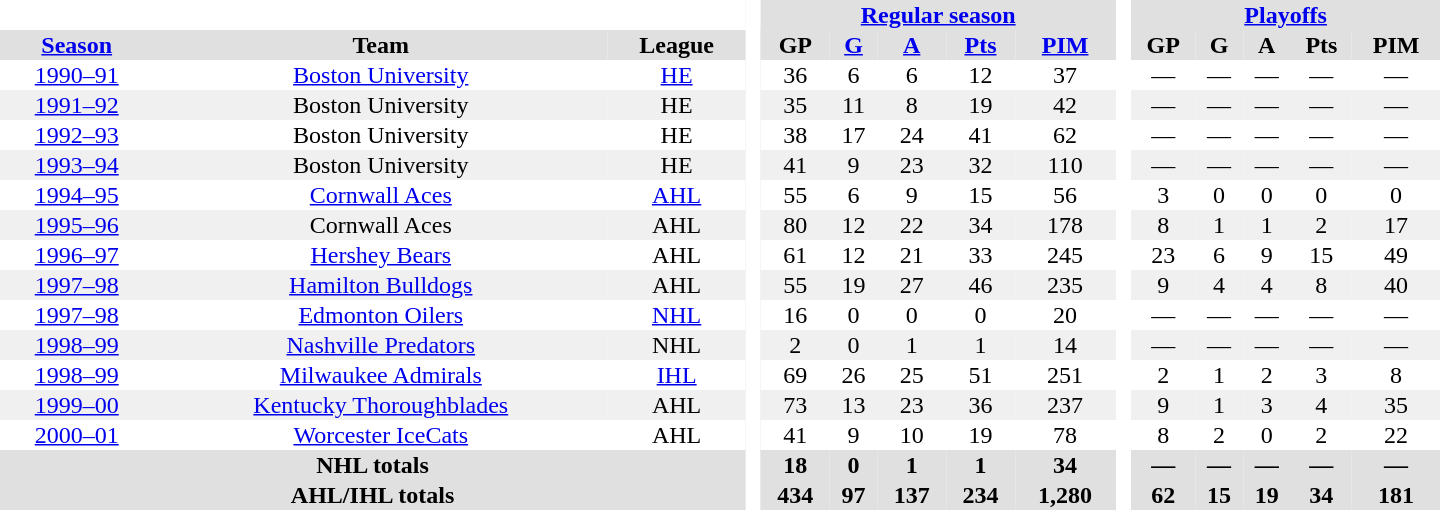<table border="0" cellpadding="1" cellspacing="0" style="text-align:center; width:60em;">
<tr style="background:#e0e0e0;">
<th colspan="3" style="background:#fff;"> </th>
<th rowspan="99" style="background:#fff;"> </th>
<th colspan="5"><a href='#'>Regular season</a></th>
<th rowspan="99" style="background:#fff;"> </th>
<th colspan="5"><a href='#'>Playoffs</a></th>
</tr>
<tr style="background:#e0e0e0;">
<th><a href='#'>Season</a></th>
<th>Team</th>
<th>League</th>
<th>GP</th>
<th><a href='#'>G</a></th>
<th><a href='#'>A</a></th>
<th><a href='#'>Pts</a></th>
<th><a href='#'>PIM</a></th>
<th>GP</th>
<th>G</th>
<th>A</th>
<th>Pts</th>
<th>PIM</th>
</tr>
<tr>
<td><a href='#'>1990–91</a></td>
<td><a href='#'>Boston University</a></td>
<td><a href='#'>HE</a></td>
<td>36</td>
<td>6</td>
<td>6</td>
<td>12</td>
<td>37</td>
<td>—</td>
<td>—</td>
<td>—</td>
<td>—</td>
<td>—</td>
</tr>
<tr style="background:#f0f0f0;">
<td><a href='#'>1991–92</a></td>
<td>Boston University</td>
<td>HE</td>
<td>35</td>
<td>11</td>
<td>8</td>
<td>19</td>
<td>42</td>
<td>—</td>
<td>—</td>
<td>—</td>
<td>—</td>
<td>—</td>
</tr>
<tr>
<td><a href='#'>1992–93</a></td>
<td>Boston University</td>
<td>HE</td>
<td>38</td>
<td>17</td>
<td>24</td>
<td>41</td>
<td>62</td>
<td>—</td>
<td>—</td>
<td>—</td>
<td>—</td>
<td>—</td>
</tr>
<tr style="background:#f0f0f0;">
<td><a href='#'>1993–94</a></td>
<td>Boston University</td>
<td>HE</td>
<td>41</td>
<td>9</td>
<td>23</td>
<td>32</td>
<td>110</td>
<td>—</td>
<td>—</td>
<td>—</td>
<td>—</td>
<td>—</td>
</tr>
<tr>
<td><a href='#'>1994–95</a></td>
<td><a href='#'>Cornwall Aces</a></td>
<td><a href='#'>AHL</a></td>
<td>55</td>
<td>6</td>
<td>9</td>
<td>15</td>
<td>56</td>
<td>3</td>
<td>0</td>
<td>0</td>
<td>0</td>
<td>0</td>
</tr>
<tr style="background:#f0f0f0;">
<td><a href='#'>1995–96</a></td>
<td>Cornwall Aces</td>
<td>AHL</td>
<td>80</td>
<td>12</td>
<td>22</td>
<td>34</td>
<td>178</td>
<td>8</td>
<td>1</td>
<td>1</td>
<td>2</td>
<td>17</td>
</tr>
<tr>
<td><a href='#'>1996–97</a></td>
<td><a href='#'>Hershey Bears</a></td>
<td>AHL</td>
<td>61</td>
<td>12</td>
<td>21</td>
<td>33</td>
<td>245</td>
<td>23</td>
<td>6</td>
<td>9</td>
<td>15</td>
<td>49</td>
</tr>
<tr style="background:#f0f0f0;">
<td><a href='#'>1997–98</a></td>
<td><a href='#'>Hamilton Bulldogs</a></td>
<td>AHL</td>
<td>55</td>
<td>19</td>
<td>27</td>
<td>46</td>
<td>235</td>
<td>9</td>
<td>4</td>
<td>4</td>
<td>8</td>
<td>40</td>
</tr>
<tr>
<td><a href='#'>1997–98</a></td>
<td><a href='#'>Edmonton Oilers</a></td>
<td><a href='#'>NHL</a></td>
<td>16</td>
<td>0</td>
<td>0</td>
<td>0</td>
<td>20</td>
<td>—</td>
<td>—</td>
<td>—</td>
<td>—</td>
<td>—</td>
</tr>
<tr style="background:#f0f0f0;">
<td><a href='#'>1998–99</a></td>
<td><a href='#'>Nashville Predators</a></td>
<td>NHL</td>
<td>2</td>
<td>0</td>
<td>1</td>
<td>1</td>
<td>14</td>
<td>—</td>
<td>—</td>
<td>—</td>
<td>—</td>
<td>—</td>
</tr>
<tr>
<td><a href='#'>1998–99</a></td>
<td><a href='#'>Milwaukee Admirals</a></td>
<td><a href='#'>IHL</a></td>
<td>69</td>
<td>26</td>
<td>25</td>
<td>51</td>
<td>251</td>
<td>2</td>
<td>1</td>
<td>2</td>
<td>3</td>
<td>8</td>
</tr>
<tr style="background:#f0f0f0;">
<td><a href='#'>1999–00</a></td>
<td><a href='#'>Kentucky Thoroughblades</a></td>
<td>AHL</td>
<td>73</td>
<td>13</td>
<td>23</td>
<td>36</td>
<td>237</td>
<td>9</td>
<td>1</td>
<td>3</td>
<td>4</td>
<td>35</td>
</tr>
<tr>
<td><a href='#'>2000–01</a></td>
<td><a href='#'>Worcester IceCats</a></td>
<td>AHL</td>
<td>41</td>
<td>9</td>
<td>10</td>
<td>19</td>
<td>78</td>
<td>8</td>
<td>2</td>
<td>0</td>
<td>2</td>
<td>22</td>
</tr>
<tr style="background:#e0e0e0;">
<th colspan="3">NHL totals</th>
<th>18</th>
<th>0</th>
<th>1</th>
<th>1</th>
<th>34</th>
<th>—</th>
<th>—</th>
<th>—</th>
<th>—</th>
<th>—</th>
</tr>
<tr style="background:#e0e0e0;">
<th colspan="3">AHL/IHL totals</th>
<th>434</th>
<th>97</th>
<th>137</th>
<th>234</th>
<th>1,280</th>
<th>62</th>
<th>15</th>
<th>19</th>
<th>34</th>
<th>181</th>
</tr>
</table>
